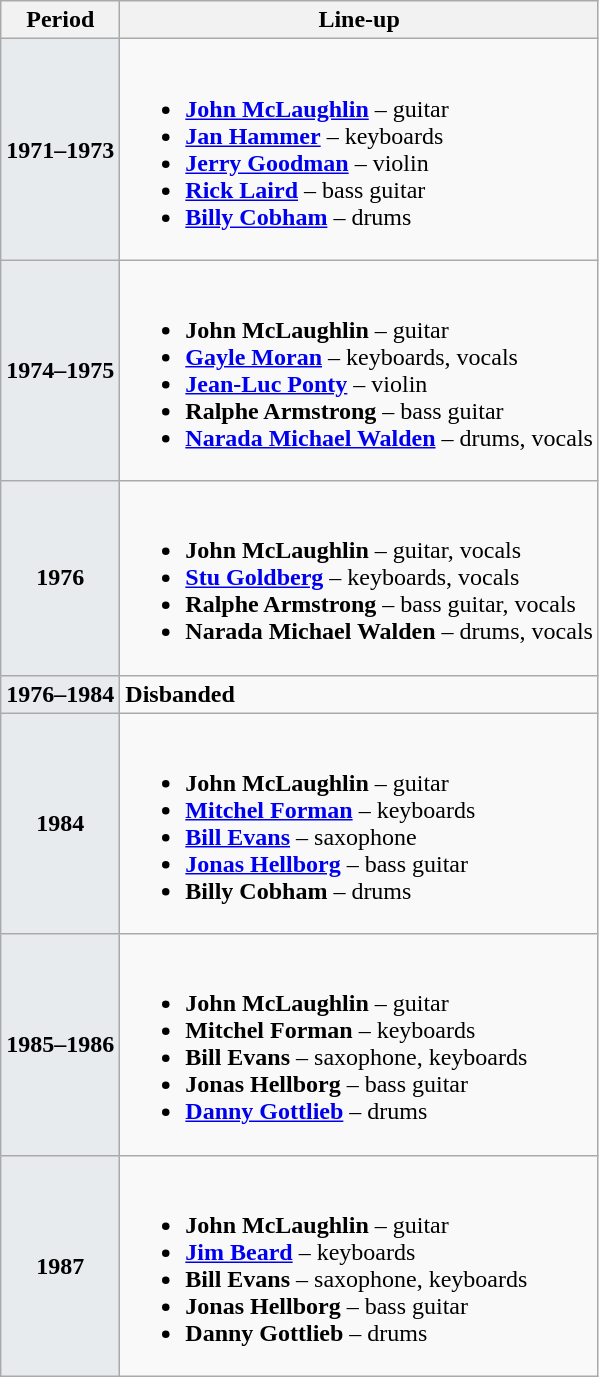<table class="wikitable">
<tr>
<th>Period</th>
<th>Line-up</th>
</tr>
<tr>
<th style="background:#e7ebee;">1971–1973</th>
<td><br><ul><li><strong><a href='#'>John McLaughlin</a></strong> – guitar</li><li><strong><a href='#'>Jan Hammer</a></strong> – keyboards</li><li><strong><a href='#'>Jerry Goodman</a></strong> – violin</li><li><strong><a href='#'>Rick Laird</a></strong> – bass guitar</li><li><strong><a href='#'>Billy Cobham</a></strong> – drums</li></ul></td>
</tr>
<tr>
<th style="background:#e7ebee;">1974–1975</th>
<td><br><ul><li><strong>John McLaughlin</strong> – guitar</li><li><strong><a href='#'>Gayle Moran</a></strong> – keyboards, vocals</li><li><strong><a href='#'>Jean-Luc Ponty</a></strong> – violin</li><li><strong>Ralphe Armstrong</strong> – bass guitar</li><li><strong><a href='#'>Narada Michael Walden</a></strong> – drums, vocals</li></ul></td>
</tr>
<tr>
<th style="background:#e7ebee;">1976</th>
<td><br><ul><li><strong>John McLaughlin</strong> – guitar, vocals</li><li><strong><a href='#'>Stu Goldberg</a></strong> – keyboards, vocals</li><li><strong>Ralphe Armstrong</strong> – bass guitar, vocals</li><li><strong>Narada Michael Walden</strong> – drums, vocals</li></ul></td>
</tr>
<tr>
<th style="background:#e7ebee;">1976–1984</th>
<td><strong>Disbanded</strong></td>
</tr>
<tr>
<th style="background:#e7ebee;">1984</th>
<td><br><ul><li><strong>John McLaughlin</strong> – guitar</li><li><strong><a href='#'>Mitchel Forman</a></strong> – keyboards</li><li><strong><a href='#'>Bill Evans</a></strong> – saxophone</li><li><strong><a href='#'>Jonas Hellborg</a></strong> – bass guitar</li><li><strong>Billy Cobham</strong> – drums</li></ul></td>
</tr>
<tr>
<th style="background:#e7ebee;">1985–1986</th>
<td><br><ul><li><strong>John McLaughlin</strong> – guitar</li><li><strong>Mitchel Forman</strong> – keyboards</li><li><strong>Bill Evans</strong> – saxophone, keyboards</li><li><strong>Jonas Hellborg</strong> – bass guitar</li><li><strong><a href='#'>Danny Gottlieb</a></strong> – drums</li></ul></td>
</tr>
<tr>
<th style="background:#e7ebee;">1987</th>
<td><br><ul><li><strong>John McLaughlin</strong> – guitar</li><li><strong><a href='#'>Jim Beard</a></strong> – keyboards</li><li><strong>Bill Evans</strong> – saxophone, keyboards</li><li><strong>Jonas Hellborg</strong> – bass guitar</li><li><strong>Danny Gottlieb</strong> – drums</li></ul></td>
</tr>
</table>
